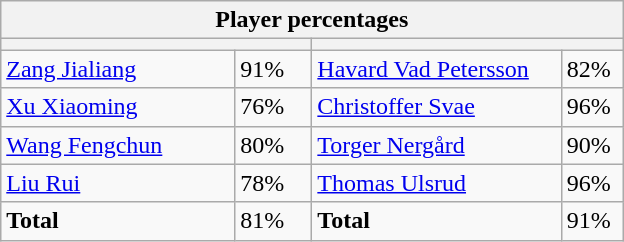<table class="wikitable">
<tr>
<th colspan=4 width=400>Player percentages</th>
</tr>
<tr>
<th colspan=2 width=200></th>
<th colspan=2 width=200></th>
</tr>
<tr>
<td><a href='#'>Zang Jialiang</a></td>
<td>91%</td>
<td><a href='#'>Havard Vad Petersson</a></td>
<td>82%</td>
</tr>
<tr>
<td><a href='#'>Xu Xiaoming</a></td>
<td>76%</td>
<td><a href='#'>Christoffer Svae</a></td>
<td>96%</td>
</tr>
<tr>
<td><a href='#'>Wang Fengchun</a></td>
<td>80%</td>
<td><a href='#'>Torger Nergård</a></td>
<td>90%</td>
</tr>
<tr>
<td><a href='#'>Liu Rui</a></td>
<td>78%</td>
<td><a href='#'>Thomas Ulsrud</a></td>
<td>96%</td>
</tr>
<tr>
<td><strong>Total</strong></td>
<td>81%</td>
<td><strong>Total</strong></td>
<td>91%</td>
</tr>
</table>
